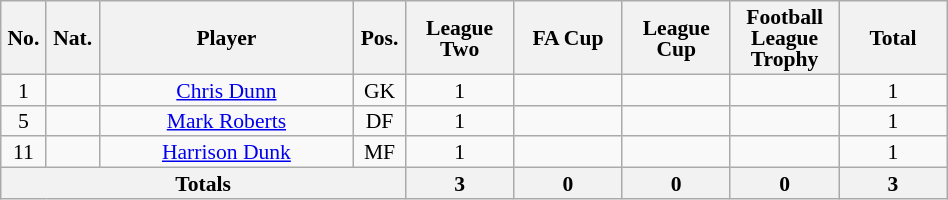<table class="wikitable sortable alternance" style="font-size:90%; text-align:center; line-height:14px; width:50%;">
<tr>
<th width=10>No.</th>
<th width=10>Nat.</th>
<th scope="col" style="width:150px;">Player</th>
<th width=10>Pos.</th>
<th width=60>League Two</th>
<th width=60>FA Cup</th>
<th width=60>League Cup</th>
<th width=60>Football League Trophy</th>
<th width=60>Total</th>
</tr>
<tr>
<td>1</td>
<td></td>
<td><a href='#'>Chris Dunn</a></td>
<td>GK</td>
<td>1</td>
<td></td>
<td></td>
<td></td>
<td>1</td>
</tr>
<tr>
<td>5</td>
<td></td>
<td><a href='#'>Mark Roberts</a></td>
<td>DF</td>
<td>1</td>
<td></td>
<td></td>
<td></td>
<td>1</td>
</tr>
<tr>
<td>11</td>
<td></td>
<td><a href='#'>Harrison Dunk</a></td>
<td>MF</td>
<td>1</td>
<td></td>
<td></td>
<td></td>
<td>1</td>
</tr>
<tr class="sortbottom">
<th colspan="4">Totals</th>
<th>3</th>
<th>0</th>
<th>0</th>
<th>0</th>
<th>3</th>
</tr>
</table>
